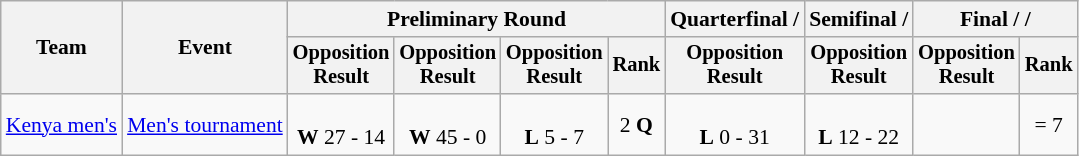<table class=wikitable style=font-size:90%;text-align:center>
<tr>
<th rowspan=2>Team</th>
<th rowspan=2>Event</th>
<th colspan=4>Preliminary Round</th>
<th>Quarterfinal / </th>
<th>Semifinal / </th>
<th colspan=2>Final /  / </th>
</tr>
<tr style=font-size:95%>
<th>Opposition<br>Result</th>
<th>Opposition<br>Result</th>
<th>Opposition<br>Result</th>
<th>Rank</th>
<th>Opposition<br>Result</th>
<th>Opposition<br>Result</th>
<th>Opposition<br>Result</th>
<th>Rank</th>
</tr>
<tr>
<td align=left><a href='#'>Kenya men's</a></td>
<td align=left><a href='#'>Men's tournament</a></td>
<td><br><strong>W</strong> 27 - 14</td>
<td><br><strong>W</strong> 45 - 0</td>
<td><br><strong>L</strong> 5 - 7</td>
<td>2 <strong>Q</strong></td>
<td><br><strong>L</strong> 0 - 31</td>
<td><br><strong>L</strong> 12 - 22</td>
<td></td>
<td>= 7</td>
</tr>
</table>
